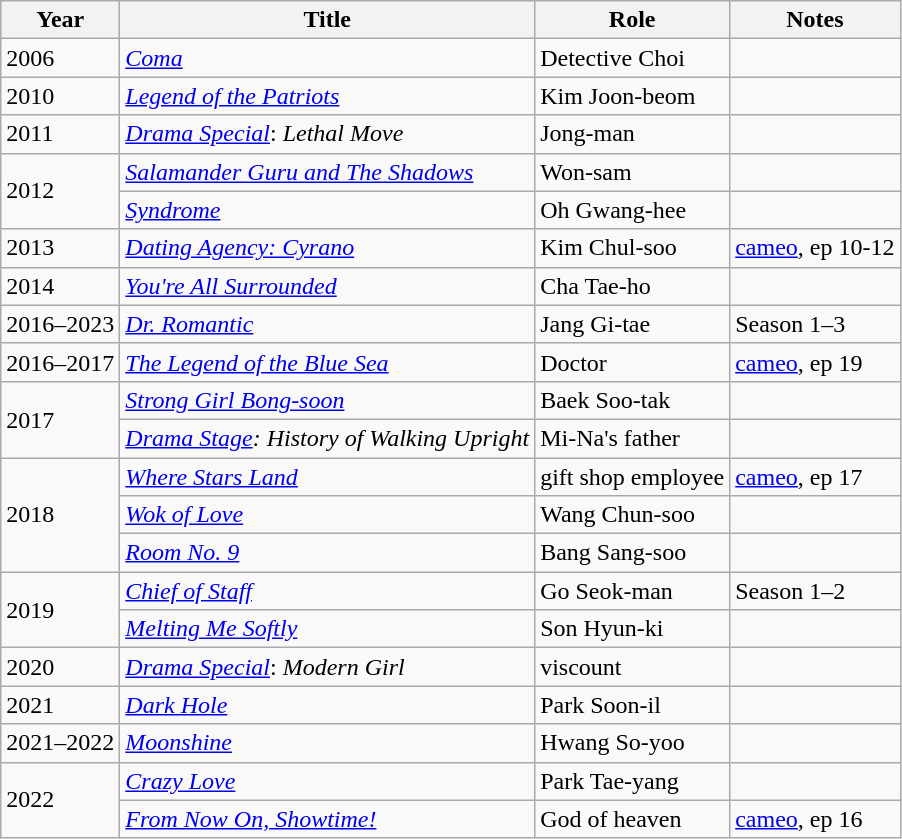<table class="wikitable sortable">
<tr>
<th>Year</th>
<th>Title</th>
<th>Role</th>
<th>Notes</th>
</tr>
<tr>
<td>2006</td>
<td><a href='#'><em>Coma</em></a></td>
<td>Detective Choi</td>
<td></td>
</tr>
<tr>
<td>2010</td>
<td><em><a href='#'>Legend of the Patriots</a></em></td>
<td>Kim Joon-beom</td>
<td></td>
</tr>
<tr>
<td>2011</td>
<td><a href='#'><em>Drama Special</em></a>: <em>Lethal Move</em></td>
<td>Jong-man</td>
<td></td>
</tr>
<tr>
<td rowspan="2">2012</td>
<td><em><a href='#'>Salamander Guru and The Shadows</a></em></td>
<td>Won-sam</td>
<td></td>
</tr>
<tr>
<td><a href='#'><em>Syndrome</em></a></td>
<td>Oh Gwang-hee</td>
<td></td>
</tr>
<tr>
<td>2013</td>
<td><em><a href='#'>Dating Agency: Cyrano</a></em></td>
<td>Kim Chul-soo</td>
<td><a href='#'>cameo</a>, ep 10-12</td>
</tr>
<tr>
<td>2014</td>
<td><em><a href='#'>You're All Surrounded</a></em></td>
<td>Cha Tae-ho</td>
<td></td>
</tr>
<tr>
<td>2016–2023</td>
<td><em><a href='#'>Dr. Romantic</a></em></td>
<td>Jang Gi-tae<em></em></td>
<td>Season 1–3</td>
</tr>
<tr>
<td>2016–2017</td>
<td><em><a href='#'>The Legend of the Blue Sea</a></em></td>
<td>Doctor</td>
<td><a href='#'>cameo</a>, ep 19</td>
</tr>
<tr>
<td rowspan="2">2017</td>
<td><em><a href='#'>Strong Girl Bong-soon</a></em></td>
<td>Baek Soo-tak</td>
<td></td>
</tr>
<tr>
<td><em><a href='#'>Drama Stage</a>: History of Walking Upright</em></td>
<td>Mi-Na's father</td>
<td></td>
</tr>
<tr>
<td rowspan="3">2018</td>
<td><em><a href='#'>Where Stars Land</a></em></td>
<td>gift shop employee</td>
<td><a href='#'>cameo</a>, ep 17</td>
</tr>
<tr>
<td><em><a href='#'>Wok of Love</a></em></td>
<td>Wang Chun-soo<em></em></td>
<td></td>
</tr>
<tr>
<td><em><a href='#'>Room No. 9</a></em></td>
<td>Bang Sang-soo<em></em></td>
<td></td>
</tr>
<tr>
<td rowspan="2">2019</td>
<td><a href='#'><em>Chief of Staff</em></a></td>
<td>Go Seok-man<em></em></td>
<td>Season 1–2</td>
</tr>
<tr>
<td><em><a href='#'>Melting Me Softly</a></em></td>
<td>Son Hyun-ki</td>
<td></td>
</tr>
<tr>
<td>2020</td>
<td><a href='#'><em>Drama Special</em></a>: <em>Modern Girl</em></td>
<td>viscount</td>
<td></td>
</tr>
<tr>
<td>2021</td>
<td><em><a href='#'>Dark Hole</a></em></td>
<td>Park Soon-il</td>
<td></td>
</tr>
<tr>
<td>2021–2022</td>
<td><a href='#'><em>Moonshine</em></a></td>
<td>Hwang So-yoo<em></em></td>
<td></td>
</tr>
<tr>
<td rowspan="2">2022</td>
<td><a href='#'><em>Crazy Love</em></a></td>
<td>Park Tae-yang<em></em></td>
<td></td>
</tr>
<tr>
<td><em><a href='#'>From Now On, Showtime!</a></em></td>
<td>God of heaven</td>
<td><a href='#'>cameo</a>, ep 16</td>
</tr>
</table>
